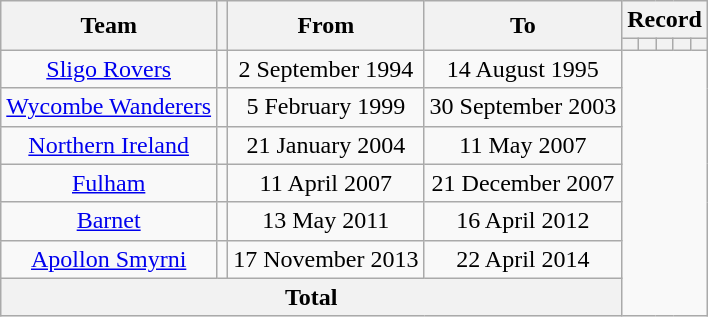<table class="wikitable" style="text-align:center">
<tr>
<th rowspan="2">Team</th>
<th rowspan="2"></th>
<th rowspan="2">From</th>
<th rowspan="2">To</th>
<th colspan="5">Record</th>
</tr>
<tr>
<th></th>
<th></th>
<th></th>
<th></th>
<th></th>
</tr>
<tr>
<td><a href='#'>Sligo Rovers</a></td>
<td></td>
<td>2 September 1994</td>
<td>14 August 1995<br></td>
</tr>
<tr>
<td><a href='#'>Wycombe Wanderers</a></td>
<td></td>
<td>5 February 1999</td>
<td>30 September 2003<br></td>
</tr>
<tr>
<td><a href='#'>Northern Ireland</a></td>
<td></td>
<td>21 January 2004</td>
<td>11 May 2007<br></td>
</tr>
<tr>
<td><a href='#'>Fulham</a></td>
<td></td>
<td>11 April 2007</td>
<td>21 December 2007<br></td>
</tr>
<tr>
<td><a href='#'>Barnet</a></td>
<td></td>
<td>13 May 2011</td>
<td>16 April 2012<br></td>
</tr>
<tr>
<td><a href='#'>Apollon Smyrni</a></td>
<td></td>
<td>17 November 2013</td>
<td>22 April 2014<br></td>
</tr>
<tr>
<th colspan="4">Total<br></th>
</tr>
</table>
